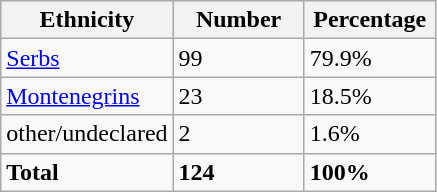<table class="wikitable">
<tr>
<th width="100px">Ethnicity</th>
<th width="80px">Number</th>
<th width="80px">Percentage</th>
</tr>
<tr>
<td><a href='#'>Serbs</a></td>
<td>99</td>
<td>79.9%</td>
</tr>
<tr>
<td><a href='#'>Montenegrins</a></td>
<td>23</td>
<td>18.5%</td>
</tr>
<tr>
<td>other/undeclared</td>
<td>2</td>
<td>1.6%</td>
</tr>
<tr>
<td><strong>Total</strong></td>
<td><strong>124</strong></td>
<td><strong>100%</strong></td>
</tr>
</table>
